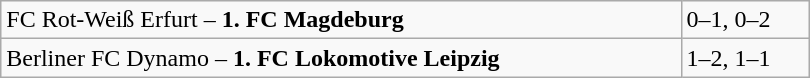<table class="wikitable" style="width:540px;">
<tr>
<td>FC Rot-Weiß Erfurt – <strong>1. FC Magdeburg</strong></td>
<td>0–1, 0–2</td>
</tr>
<tr>
<td>Berliner FC Dynamo – <strong>1. FC Lokomotive Leipzig</strong></td>
<td>1–2, 1–1</td>
</tr>
</table>
